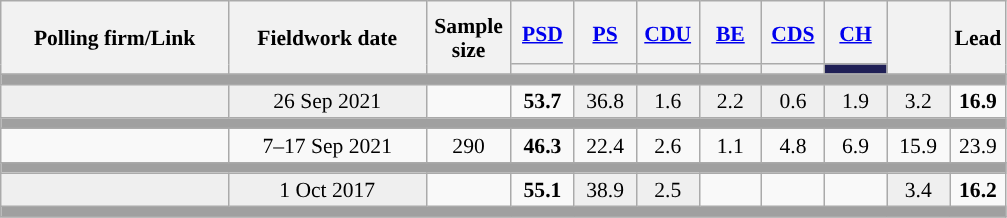<table class="wikitable sortable mw-datatable" style="text-align:center;font-size:90%;line-height:16px;">
<tr style="height:42px;">
<th style="width:145px;" rowspan="2">Polling firm/Link</th>
<th style="width:125px;" rowspan="2">Fieldwork date</th>
<th class="unsortable" style="width:50px;" rowspan="2">Sample size</th>
<th class="unsortable" style="width:35px;"><a href='#'>PSD</a></th>
<th class="unsortable" style="width:35px;"><a href='#'>PS</a></th>
<th class="unsortable" style="width:35px;"><a href='#'>CDU</a></th>
<th class="unsortable" style="width:35px;"><a href='#'>BE</a></th>
<th class="unsortable" style="width:35px;"><a href='#'>CDS</a></th>
<th class="unsortable" style="width:35px;"><a href='#'>CH</a></th>
<th class="unsortable" style="width:35px;" rowspan="2"></th>
<th class="unsortable" style="width:30px;" rowspan="2">Lead</th>
</tr>
<tr>
<th class="unsortable" style="color:inherit;background:"></th>
<th class="unsortable" style="color:inherit;background:"></th>
<th class="unsortable" style="color:inherit;background:"></th>
<th class="unsortable" style="color:inherit;background:"></th>
<th class="unsortable" style="color:inherit;background:"></th>
<th class="sortable" style="background:#202056;"></th>
</tr>
<tr>
<td colspan="12" style="background:#A0A0A0"></td>
</tr>
<tr>
<td style="background:#EFEFEF;"><strong></strong></td>
<td style="background:#EFEFEF;" data-sort-value="2019-10-06">26 Sep 2021</td>
<td></td>
<td><strong>53.7</strong><br></td>
<td style="background:#EFEFEF;">36.8<br></td>
<td style="background:#EFEFEF;">1.6<br></td>
<td style="background:#EFEFEF;">2.2<br></td>
<td style="background:#EFEFEF;">0.6<br></td>
<td style="background:#EFEFEF;">1.9<br></td>
<td style="background:#EFEFEF;">3.2</td>
<td style="background:"><strong>16.9</strong></td>
</tr>
<tr>
<td colspan="12" style="background:#A0A0A0"></td>
</tr>
<tr>
<td align="center"></td>
<td align="center">7–17 Sep 2021</td>
<td align="center">290</td>
<td align="center" ><strong>46.3</strong></td>
<td align="center">22.4</td>
<td align="center">2.6</td>
<td align="center">1.1</td>
<td align="center">4.8</td>
<td align="center">6.9</td>
<td align="center">15.9</td>
<td style="background:">23.9</td>
</tr>
<tr>
<td colspan="12" style="background:#A0A0A0"></td>
</tr>
<tr>
<td style="background:#EFEFEF;"><strong></strong></td>
<td style="background:#EFEFEF;" data-sort-value="2019-10-06">1 Oct 2017</td>
<td></td>
<td><strong>55.1</strong><br></td>
<td style="background:#EFEFEF;">38.9<br></td>
<td style="background:#EFEFEF;">2.5<br></td>
<td></td>
<td></td>
<td></td>
<td style="background:#EFEFEF;">3.4</td>
<td style="background:"><strong>16.2</strong></td>
</tr>
<tr>
<td colspan="12" style="background:#A0A0A0"></td>
</tr>
</table>
